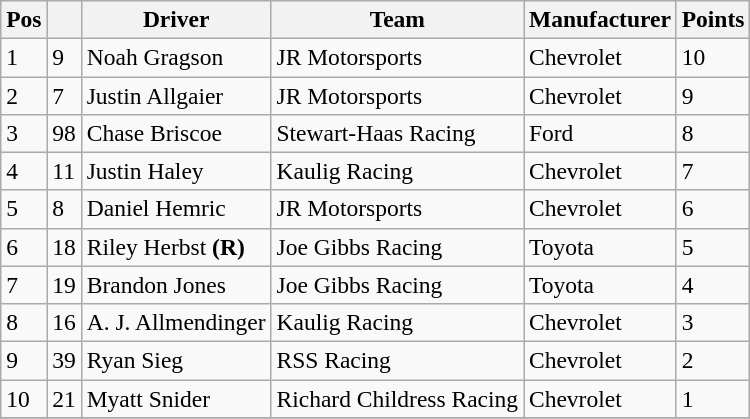<table class="wikitable" style="font-size:98%">
<tr>
<th>Pos</th>
<th></th>
<th>Driver</th>
<th>Team</th>
<th>Manufacturer</th>
<th>Points</th>
</tr>
<tr>
<td>1</td>
<td>9</td>
<td>Noah Gragson</td>
<td>JR Motorsports</td>
<td>Chevrolet</td>
<td>10</td>
</tr>
<tr>
<td>2</td>
<td>7</td>
<td>Justin Allgaier</td>
<td>JR Motorsports</td>
<td>Chevrolet</td>
<td>9</td>
</tr>
<tr>
<td>3</td>
<td>98</td>
<td>Chase Briscoe</td>
<td>Stewart-Haas Racing</td>
<td>Ford</td>
<td>8</td>
</tr>
<tr>
<td>4</td>
<td>11</td>
<td>Justin Haley</td>
<td>Kaulig Racing</td>
<td>Chevrolet</td>
<td>7</td>
</tr>
<tr>
<td>5</td>
<td>8</td>
<td>Daniel Hemric</td>
<td>JR Motorsports</td>
<td>Chevrolet</td>
<td>6</td>
</tr>
<tr>
<td>6</td>
<td>18</td>
<td>Riley Herbst <strong>(R)</strong></td>
<td>Joe Gibbs Racing</td>
<td>Toyota</td>
<td>5</td>
</tr>
<tr>
<td>7</td>
<td>19</td>
<td>Brandon Jones</td>
<td>Joe Gibbs Racing</td>
<td>Toyota</td>
<td>4</td>
</tr>
<tr>
<td>8</td>
<td>16</td>
<td>A. J. Allmendinger</td>
<td>Kaulig Racing</td>
<td>Chevrolet</td>
<td>3</td>
</tr>
<tr>
<td>9</td>
<td>39</td>
<td>Ryan Sieg</td>
<td>RSS Racing</td>
<td>Chevrolet</td>
<td>2</td>
</tr>
<tr>
<td>10</td>
<td>21</td>
<td>Myatt Snider</td>
<td>Richard Childress Racing</td>
<td>Chevrolet</td>
<td>1</td>
</tr>
<tr>
</tr>
</table>
